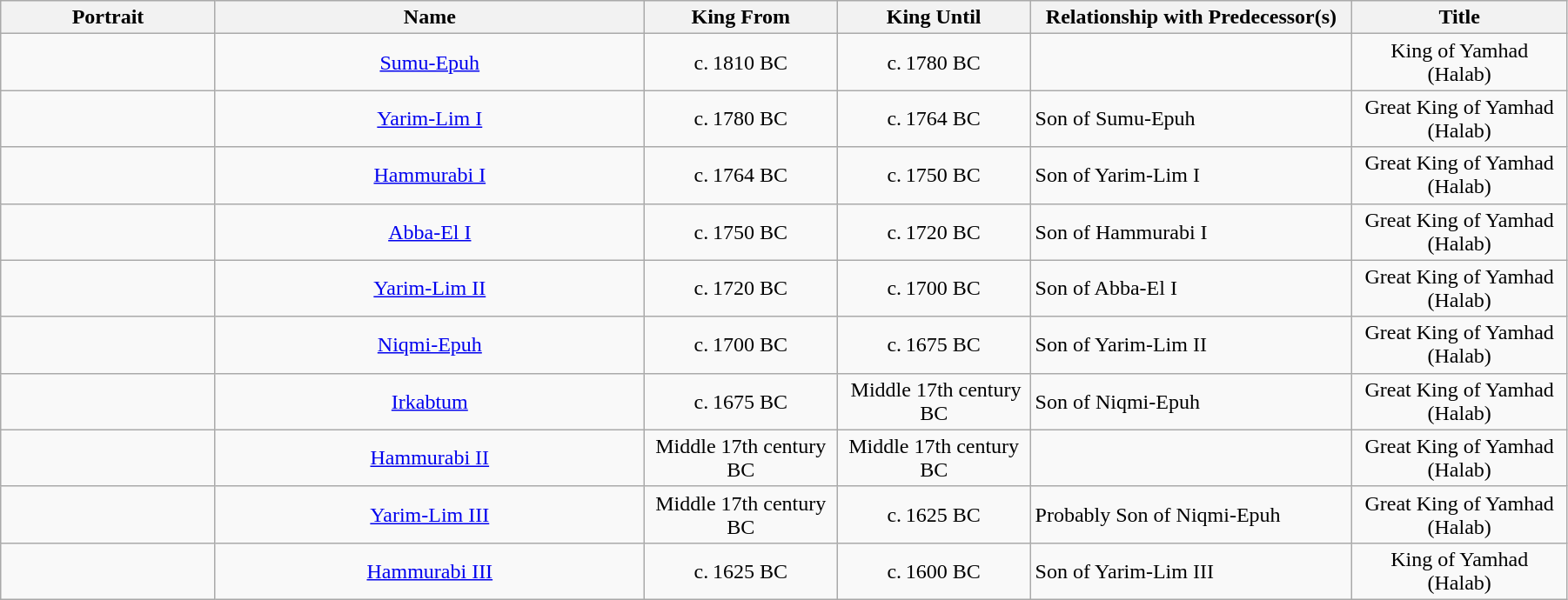<table width=95% class="wikitable">
<tr>
<th width=10%>Portrait</th>
<th width=20%>Name</th>
<th width=9%>King From</th>
<th width=9%>King Until</th>
<th width=15%>Relationship with Predecessor(s)</th>
<th width=10%>Title</th>
</tr>
<tr>
<td align="center"></td>
<td align="center"><a href='#'>Sumu-Epuh</a></td>
<td align="center">c. 1810 BC</td>
<td align="center">c. 1780 BC</td>
<td></td>
<td align="center">King of Yamhad (Halab)</td>
</tr>
<tr>
<td align="center"></td>
<td align="center"><a href='#'>Yarim-Lim I</a></td>
<td align="center">c. 1780 BC</td>
<td align="center">c. 1764 BC</td>
<td>Son of Sumu-Epuh</td>
<td align="center">Great King of Yamhad (Halab)</td>
</tr>
<tr>
<td align="center"></td>
<td align="center"><a href='#'>Hammurabi I</a></td>
<td align="center">c. 1764 BC</td>
<td align="center">c. 1750 BC</td>
<td>Son of Yarim-Lim I</td>
<td align="center">Great King of Yamhad (Halab)</td>
</tr>
<tr>
<td align="center"></td>
<td align="center"><a href='#'>Abba-El I</a></td>
<td align="center">c. 1750 BC</td>
<td align="center">c. 1720 BC</td>
<td>Son of Hammurabi I</td>
<td align="center">Great King of Yamhad (Halab)</td>
</tr>
<tr>
<td align="center"></td>
<td align="center"><a href='#'>Yarim-Lim II</a></td>
<td align="center">c. 1720 BC</td>
<td align="center">c. 1700 BC</td>
<td>Son of Abba-El I</td>
<td align="center">Great King of Yamhad (Halab)</td>
</tr>
<tr>
<td align="center"></td>
<td align="center"><a href='#'>Niqmi-Epuh</a></td>
<td align="center">c. 1700 BC</td>
<td align="center">c. 1675 BC</td>
<td>Son of Yarim-Lim II</td>
<td align="center">Great King of Yamhad (Halab)</td>
</tr>
<tr>
<td align="center"></td>
<td align="center"><a href='#'>Irkabtum</a></td>
<td align="center">c. 1675 BC</td>
<td align="center"> Middle 17th century BC</td>
<td>Son of Niqmi-Epuh</td>
<td align="center">Great King of Yamhad (Halab)</td>
</tr>
<tr>
<td align="center"></td>
<td align="center"><a href='#'>Hammurabi II</a></td>
<td align="center">Middle 17th century BC</td>
<td align="center">Middle 17th century BC</td>
<td></td>
<td align="center">Great King of Yamhad (Halab)</td>
</tr>
<tr>
<td align="center"></td>
<td align="center"><a href='#'>Yarim-Lim III</a></td>
<td align="center">Middle 17th century BC</td>
<td align="center">c. 1625 BC</td>
<td>Probably Son of Niqmi-Epuh</td>
<td align="center">Great King of Yamhad (Halab)</td>
</tr>
<tr>
<td align="center"></td>
<td align="center"><a href='#'>Hammurabi III</a></td>
<td align="center">c. 1625 BC</td>
<td align="center">c. 1600 BC</td>
<td>Son of Yarim-Lim III</td>
<td align="center">King of Yamhad (Halab)</td>
</tr>
</table>
